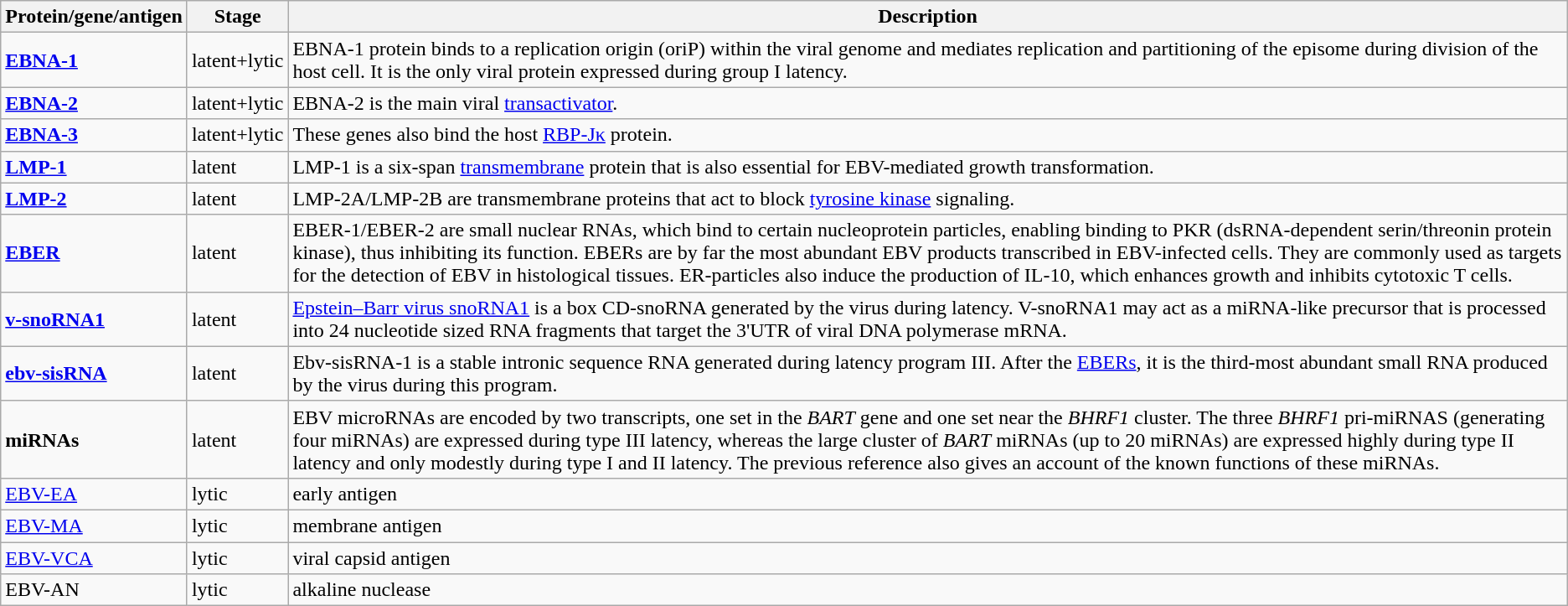<table class="wikitable">
<tr>
<th>Protein/gene/antigen</th>
<th>Stage</th>
<th>Description</th>
</tr>
<tr>
<td><strong><a href='#'>EBNA-1</a></strong></td>
<td>latent+lytic</td>
<td>EBNA-1 protein binds to a replication origin (oriP) within the viral genome and mediates replication and partitioning of the episome during division of the host cell. It is the only viral protein expressed during group I latency.</td>
</tr>
<tr>
<td><strong><a href='#'>EBNA-2</a></strong></td>
<td>latent+lytic</td>
<td>EBNA-2 is the main viral <a href='#'>transactivator</a>.</td>
</tr>
<tr>
<td><strong><a href='#'>EBNA-3</a></strong></td>
<td>latent+lytic</td>
<td>These genes also bind the host <a href='#'>RBP-Jκ</a> protein.</td>
</tr>
<tr>
<td><strong><a href='#'>LMP-1</a></strong></td>
<td>latent</td>
<td>LMP-1 is a six-span <a href='#'>transmembrane</a> protein that is also essential for EBV-mediated growth transformation.</td>
</tr>
<tr>
<td><strong><a href='#'>LMP-2</a></strong></td>
<td>latent</td>
<td>LMP-2A/LMP-2B are transmembrane proteins that act to block <a href='#'>tyrosine kinase</a> signaling.</td>
</tr>
<tr>
<td><strong><a href='#'>EBER</a></strong></td>
<td>latent</td>
<td>EBER-1/EBER-2 are small nuclear RNAs, which bind to certain nucleoprotein particles, enabling binding to PKR (dsRNA-dependent serin/threonin protein kinase), thus inhibiting its function. EBERs are by far the most abundant EBV products transcribed in EBV-infected cells. They are commonly used as targets for the detection of EBV in histological tissues. ER-particles also induce the production of IL-10, which enhances growth and inhibits cytotoxic T cells.</td>
</tr>
<tr>
<td><strong><a href='#'>v-snoRNA1</a></strong></td>
<td>latent</td>
<td><a href='#'>Epstein–Barr virus snoRNA1</a> is a box CD-snoRNA generated by the virus during latency. V-snoRNA1 may act as a miRNA-like precursor that is processed into 24 nucleotide sized RNA fragments that target the 3'UTR of viral DNA polymerase mRNA.</td>
</tr>
<tr>
<td><strong><a href='#'>ebv-sisRNA</a></strong></td>
<td>latent</td>
<td>Ebv-sisRNA-1 is a stable intronic sequence RNA generated during latency program III. After the <a href='#'>EBERs</a>, it is the third-most abundant small RNA produced by the virus during this program.</td>
</tr>
<tr>
<td><strong>miRNAs</strong></td>
<td>latent</td>
<td>EBV microRNAs are encoded by two transcripts, one set in the <em>BART</em> gene and one set near the<em> BHRF1</em> cluster. The three <em>BHRF1</em> pri-miRNAS (generating four miRNAs) are expressed during type III latency, whereas the large cluster of <em>BART</em> miRNAs (up to 20 miRNAs) are expressed highly during type II latency and only modestly during type I and II latency. The previous reference also gives an account of the known functions of these miRNAs.</td>
</tr>
<tr>
<td><a href='#'>EBV-EA</a></td>
<td>lytic</td>
<td>early antigen</td>
</tr>
<tr>
<td><a href='#'>EBV-MA</a></td>
<td>lytic</td>
<td>membrane antigen</td>
</tr>
<tr>
<td><a href='#'>EBV-VCA</a></td>
<td>lytic</td>
<td>viral capsid antigen</td>
</tr>
<tr>
<td>EBV-AN</td>
<td>lytic</td>
<td>alkaline nuclease</td>
</tr>
</table>
